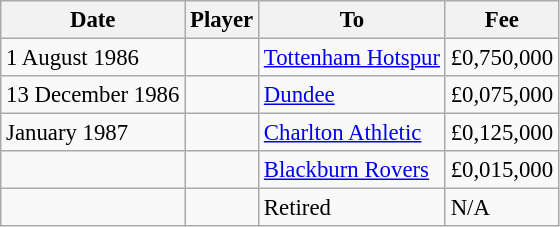<table class="wikitable sortable" style="font-size:95%">
<tr>
<th>Date</th>
<th>Player</th>
<th>To</th>
<th>Fee</th>
</tr>
<tr>
<td>1 August 1986</td>
<td> </td>
<td><a href='#'>Tottenham Hotspur</a></td>
<td>£0,750,000</td>
</tr>
<tr>
<td>13 December 1986</td>
<td> </td>
<td><a href='#'>Dundee</a></td>
<td>£0,075,000</td>
</tr>
<tr>
<td> January 1987</td>
<td> </td>
<td><a href='#'>Charlton Athletic</a></td>
<td>£0,125,000</td>
</tr>
<tr>
<td></td>
<td> </td>
<td><a href='#'>Blackburn Rovers</a></td>
<td>£0,015,000</td>
</tr>
<tr>
<td></td>
<td> </td>
<td>Retired</td>
<td>N/A</td>
</tr>
</table>
